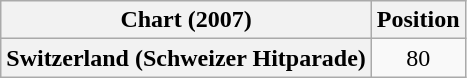<table class="wikitable plainrowheaders" style="text-align:center">
<tr>
<th>Chart (2007)</th>
<th>Position</th>
</tr>
<tr>
<th scope="row">Switzerland (Schweizer Hitparade)</th>
<td>80</td>
</tr>
</table>
